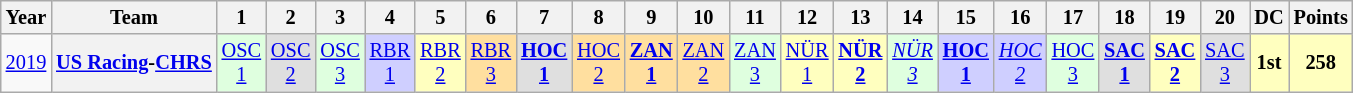<table class="wikitable" style="text-align:center; font-size:85%">
<tr>
<th>Year</th>
<th>Team</th>
<th>1</th>
<th>2</th>
<th>3</th>
<th>4</th>
<th>5</th>
<th>6</th>
<th>7</th>
<th>8</th>
<th>9</th>
<th>10</th>
<th>11</th>
<th>12</th>
<th>13</th>
<th>14</th>
<th>15</th>
<th>16</th>
<th>17</th>
<th>18</th>
<th>19</th>
<th>20</th>
<th>DC</th>
<th>Points</th>
</tr>
<tr>
<td><a href='#'>2019</a></td>
<th nowrap><a href='#'>US Racing</a>-<a href='#'>CHRS</a></th>
<td style="background:#DFFFDF;"><a href='#'>OSC<br>1</a><br></td>
<td style="background:#DFDFDF;"><a href='#'>OSC<br>2</a><br></td>
<td style="background:#DFFFDF;"><a href='#'>OSC<br>3</a><br></td>
<td style="background:#CFCFFF;"><a href='#'>RBR<br>1</a><br></td>
<td style="background:#FFFFBF;"><a href='#'>RBR<br>2</a><br></td>
<td style="background:#FFDF9F;"><a href='#'>RBR<br>3</a><br></td>
<td style="background:#DFDFDF;"><strong><a href='#'>HOC<br>1</a></strong><br></td>
<td style="background:#FFDF9F;"><a href='#'>HOC<br>2</a><br></td>
<td style="background:#FFDF9F;"><strong><a href='#'>ZAN<br>1</a></strong><br></td>
<td style="background:#FFDF9F;"><a href='#'>ZAN<br>2</a><br></td>
<td style="background:#DFFFDF;"><a href='#'>ZAN<br>3</a><br></td>
<td style="background:#FFFFBF;"><a href='#'>NÜR<br>1</a><br></td>
<td style="background:#FFFFBF;"><strong><a href='#'>NÜR<br>2</a></strong><br></td>
<td style="background:#DFFFDF;"><em><a href='#'>NÜR<br>3</a></em><br></td>
<td style="background:#CFCFFF;"><strong><a href='#'>HOC<br>1</a></strong><br></td>
<td style="background:#CFCFFF;"><em><a href='#'>HOC<br>2</a></em><br></td>
<td style="background:#DFFFDF;"><a href='#'>HOC<br>3</a><br></td>
<td style="background:#DFDFDF;"><strong><a href='#'>SAC<br>1</a></strong><br></td>
<td style="background:#FFFFBF;"><strong><a href='#'>SAC<br>2</a></strong><br></td>
<td style="background:#DFDFDF;"><a href='#'>SAC<br>3</a><br></td>
<th style="background:#FFFFBF;">1st</th>
<th style="background:#FFFFBF;">258</th>
</tr>
</table>
